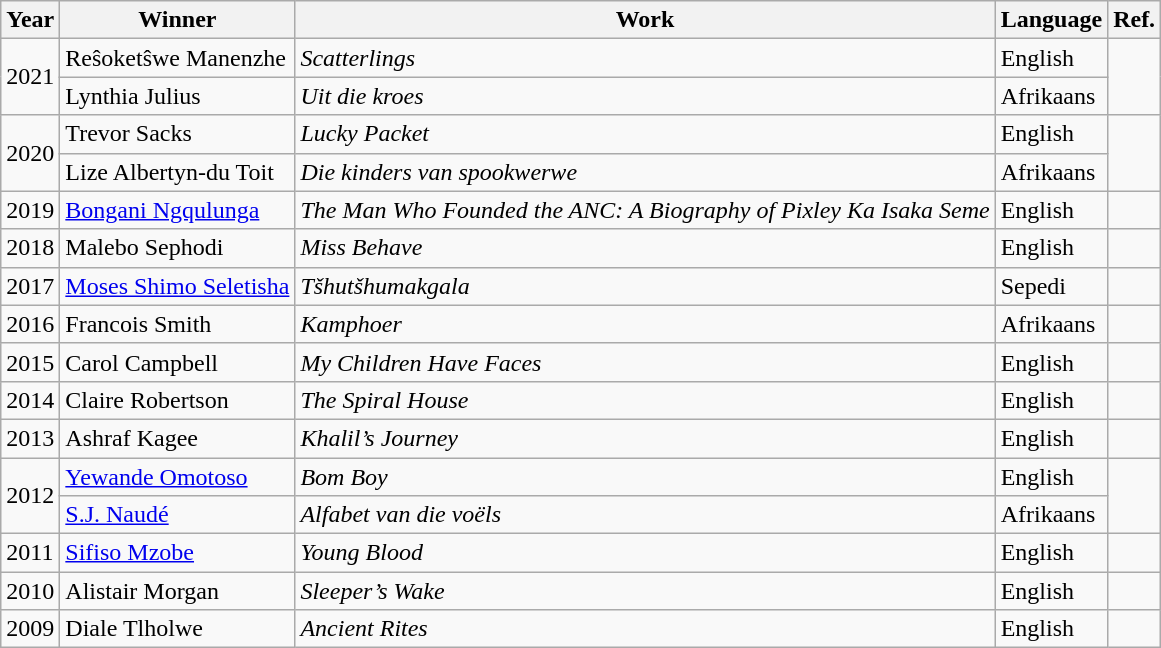<table class="wikitable sortable">
<tr>
<th>Year</th>
<th>Winner</th>
<th>Work</th>
<th>Language</th>
<th>Ref.</th>
</tr>
<tr>
<td rowspan="2">2021</td>
<td>Reŝoketŝwe Manenzhe</td>
<td><em>Scatterlings</em></td>
<td>English</td>
<td rowspan="2"></td>
</tr>
<tr>
<td>Lynthia Julius</td>
<td><em>Uit die kroes</em></td>
<td>Afrikaans</td>
</tr>
<tr>
<td rowspan="2">2020</td>
<td>Trevor Sacks</td>
<td><em>Lucky Packet</em></td>
<td>English</td>
<td rowspan="2"></td>
</tr>
<tr>
<td>Lize Albertyn-du Toit</td>
<td><em>Die kinders van spookwerwe</em></td>
<td>Afrikaans</td>
</tr>
<tr>
<td>2019</td>
<td><a href='#'>Bongani Ngqulunga</a></td>
<td><em>The Man Who Founded the ANC: A Biography of Pixley Ka Isaka Seme</em></td>
<td>English</td>
<td></td>
</tr>
<tr>
<td>2018</td>
<td>Malebo Sephodi</td>
<td><em>Miss Behave</em></td>
<td>English</td>
<td></td>
</tr>
<tr>
<td>2017</td>
<td><a href='#'>Moses Shimo Seletisha</a></td>
<td><em>Tšhutšhumakgala</em></td>
<td>Sepedi</td>
<td></td>
</tr>
<tr>
<td>2016</td>
<td>Francois Smith</td>
<td><em>Kamphoer</em></td>
<td>Afrikaans</td>
<td></td>
</tr>
<tr>
<td>2015</td>
<td>Carol Campbell</td>
<td><em>My Children Have Faces</em></td>
<td>English</td>
<td></td>
</tr>
<tr>
<td>2014</td>
<td>Claire Robertson</td>
<td><em>The Spiral House</em></td>
<td>English</td>
<td></td>
</tr>
<tr>
<td>2013</td>
<td>Ashraf Kagee</td>
<td><em>Khalil’s Journey</em></td>
<td>English</td>
<td></td>
</tr>
<tr>
<td rowspan="2">2012</td>
<td><a href='#'>Yewande Omotoso</a></td>
<td><em>Bom Boy</em></td>
<td>English</td>
<td rowspan="2"></td>
</tr>
<tr>
<td><a href='#'>S.J. Naudé</a></td>
<td><em>Alfabet van die voëls</em></td>
<td>Afrikaans</td>
</tr>
<tr>
<td>2011</td>
<td><a href='#'>Sifiso Mzobe</a></td>
<td><em>Young Blood</em></td>
<td>English</td>
<td></td>
</tr>
<tr>
<td>2010</td>
<td>Alistair Morgan</td>
<td><em>Sleeper’s Wake</em></td>
<td>English</td>
<td></td>
</tr>
<tr>
<td>2009</td>
<td>Diale Tlholwe</td>
<td><em>Ancient Rites</em></td>
<td>English</td>
<td></td>
</tr>
</table>
